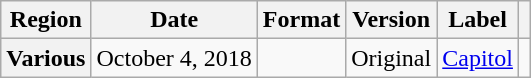<table class="wikitable plainrowheaders">
<tr>
<th scope="col">Region</th>
<th scope="col">Date</th>
<th scope="col">Format</th>
<th scope="col">Version</th>
<th scope="col">Label</th>
<th scope="col"></th>
</tr>
<tr>
<th scope="row">Various</th>
<td rowspan="1">October 4, 2018</td>
<td></td>
<td rowspan="1">Original</td>
<td rowspan="1"><a href='#'>Capitol</a></td>
<td></td>
</tr>
</table>
